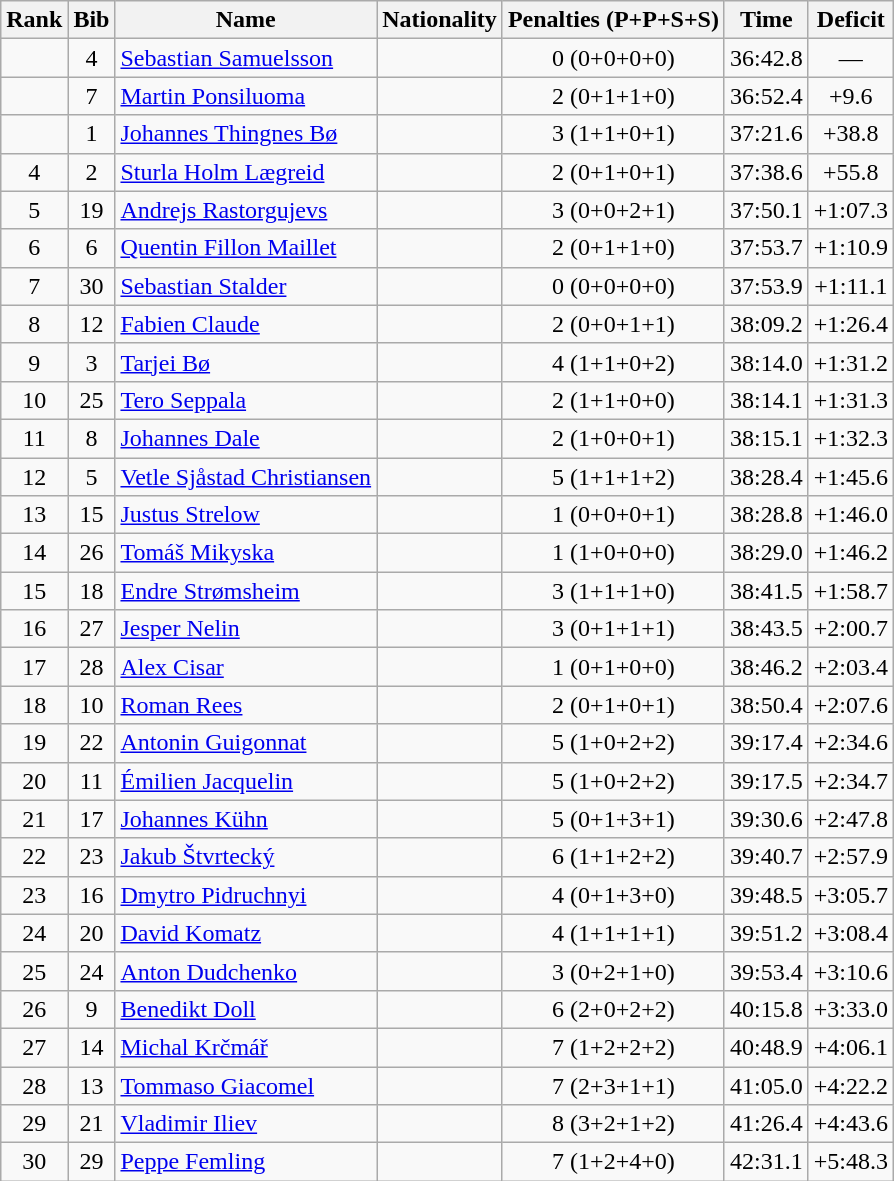<table class="wikitable sortable" style="text-align:center">
<tr>
<th>Rank</th>
<th>Bib</th>
<th>Name</th>
<th>Nationality</th>
<th>Penalties (P+P+S+S)</th>
<th>Time</th>
<th>Deficit</th>
</tr>
<tr>
<td></td>
<td>4</td>
<td align=left><a href='#'>Sebastian Samuelsson</a></td>
<td align=left></td>
<td>0 (0+0+0+0)</td>
<td>36:42.8</td>
<td>—</td>
</tr>
<tr>
<td></td>
<td>7</td>
<td align=left><a href='#'>Martin Ponsiluoma</a></td>
<td align=left></td>
<td>2 (0+1+1+0)</td>
<td>36:52.4</td>
<td>+9.6</td>
</tr>
<tr>
<td></td>
<td>1</td>
<td align=left><a href='#'>Johannes Thingnes Bø</a></td>
<td align=left></td>
<td>3 (1+1+0+1)</td>
<td>37:21.6</td>
<td>+38.8</td>
</tr>
<tr>
<td>4</td>
<td>2</td>
<td align=left><a href='#'>Sturla Holm Lægreid</a></td>
<td align=left></td>
<td>2 (0+1+0+1)</td>
<td>37:38.6</td>
<td>+55.8</td>
</tr>
<tr>
<td>5</td>
<td>19</td>
<td align=left><a href='#'>Andrejs Rastorgujevs</a></td>
<td align=left></td>
<td>3 (0+0+2+1)</td>
<td>37:50.1</td>
<td>+1:07.3</td>
</tr>
<tr>
<td>6</td>
<td>6</td>
<td align=left><a href='#'>Quentin Fillon Maillet</a></td>
<td align=left></td>
<td>2 (0+1+1+0)</td>
<td>37:53.7</td>
<td>+1:10.9</td>
</tr>
<tr>
<td>7</td>
<td>30</td>
<td align=left><a href='#'>Sebastian Stalder</a></td>
<td align=left></td>
<td>0 (0+0+0+0)</td>
<td>37:53.9</td>
<td>+1:11.1</td>
</tr>
<tr>
<td>8</td>
<td>12</td>
<td align=left><a href='#'>Fabien Claude</a></td>
<td align=left></td>
<td>2 (0+0+1+1)</td>
<td>38:09.2</td>
<td>+1:26.4</td>
</tr>
<tr>
<td>9</td>
<td>3</td>
<td align=left><a href='#'>Tarjei Bø</a></td>
<td align=left></td>
<td>4 (1+1+0+2)</td>
<td>38:14.0</td>
<td>+1:31.2</td>
</tr>
<tr>
<td>10</td>
<td>25</td>
<td align=left><a href='#'>Tero Seppala</a></td>
<td align=left></td>
<td>2 (1+1+0+0)</td>
<td>38:14.1</td>
<td>+1:31.3</td>
</tr>
<tr>
<td>11</td>
<td>8</td>
<td align=left><a href='#'>Johannes Dale</a></td>
<td align=left></td>
<td>2 (1+0+0+1)</td>
<td>38:15.1</td>
<td>+1:32.3</td>
</tr>
<tr>
<td>12</td>
<td>5</td>
<td align=left><a href='#'>Vetle Sjåstad Christiansen</a></td>
<td align=left></td>
<td>5 (1+1+1+2)</td>
<td>38:28.4</td>
<td>+1:45.6</td>
</tr>
<tr>
<td>13</td>
<td>15</td>
<td align=left><a href='#'>Justus Strelow</a></td>
<td align=left></td>
<td>1 (0+0+0+1)</td>
<td>38:28.8</td>
<td>+1:46.0</td>
</tr>
<tr>
<td>14</td>
<td>26</td>
<td align=left><a href='#'>Tomáš Mikyska</a></td>
<td align=left></td>
<td>1 (1+0+0+0)</td>
<td>38:29.0</td>
<td>+1:46.2</td>
</tr>
<tr>
<td>15</td>
<td>18</td>
<td align=left><a href='#'>Endre Strømsheim</a></td>
<td align=left></td>
<td>3 (1+1+1+0)</td>
<td>38:41.5</td>
<td>+1:58.7</td>
</tr>
<tr>
<td>16</td>
<td>27</td>
<td align=left><a href='#'>Jesper Nelin</a></td>
<td align=left></td>
<td>3 (0+1+1+1)</td>
<td>38:43.5</td>
<td>+2:00.7</td>
</tr>
<tr>
<td>17</td>
<td>28</td>
<td align=left><a href='#'>Alex Cisar</a></td>
<td align=left></td>
<td>1 (0+1+0+0)</td>
<td>38:46.2</td>
<td>+2:03.4</td>
</tr>
<tr>
<td>18</td>
<td>10</td>
<td align=left><a href='#'>Roman Rees</a></td>
<td align=left></td>
<td>2 (0+1+0+1)</td>
<td>38:50.4</td>
<td>+2:07.6</td>
</tr>
<tr>
<td>19</td>
<td>22</td>
<td align=left><a href='#'>Antonin Guigonnat</a></td>
<td align=left></td>
<td>5 (1+0+2+2)</td>
<td>39:17.4</td>
<td>+2:34.6</td>
</tr>
<tr>
<td>20</td>
<td>11</td>
<td align=left><a href='#'>Émilien Jacquelin</a></td>
<td align=left></td>
<td>5 (1+0+2+2)</td>
<td>39:17.5</td>
<td>+2:34.7</td>
</tr>
<tr>
<td>21</td>
<td>17</td>
<td align=left><a href='#'>Johannes Kühn</a></td>
<td align=left></td>
<td>5 (0+1+3+1)</td>
<td>39:30.6</td>
<td>+2:47.8</td>
</tr>
<tr>
<td>22</td>
<td>23</td>
<td align=left><a href='#'>Jakub Štvrtecký</a></td>
<td align=left></td>
<td>6 (1+1+2+2)</td>
<td>39:40.7</td>
<td>+2:57.9</td>
</tr>
<tr>
<td>23</td>
<td>16</td>
<td align=left><a href='#'>Dmytro Pidruchnyi</a></td>
<td align=left></td>
<td>4 (0+1+3+0)</td>
<td>39:48.5</td>
<td>+3:05.7</td>
</tr>
<tr>
<td>24</td>
<td>20</td>
<td align=left><a href='#'>David Komatz</a></td>
<td align=left></td>
<td>4 (1+1+1+1)</td>
<td>39:51.2</td>
<td>+3:08.4</td>
</tr>
<tr>
<td>25</td>
<td>24</td>
<td align=left><a href='#'>Anton Dudchenko</a></td>
<td align=left></td>
<td>3 (0+2+1+0)</td>
<td>39:53.4</td>
<td>+3:10.6</td>
</tr>
<tr>
<td>26</td>
<td>9</td>
<td align=left><a href='#'>Benedikt Doll</a></td>
<td align=left></td>
<td>6 (2+0+2+2)</td>
<td>40:15.8</td>
<td>+3:33.0</td>
</tr>
<tr>
<td>27</td>
<td>14</td>
<td align=left><a href='#'>Michal Krčmář</a></td>
<td align=left></td>
<td>7 (1+2+2+2)</td>
<td>40:48.9</td>
<td>+4:06.1</td>
</tr>
<tr>
<td>28</td>
<td>13</td>
<td align=left><a href='#'>Tommaso Giacomel</a></td>
<td align=left></td>
<td>7 (2+3+1+1)</td>
<td>41:05.0</td>
<td>+4:22.2</td>
</tr>
<tr>
<td>29</td>
<td>21</td>
<td align=left><a href='#'>Vladimir Iliev</a></td>
<td align=left></td>
<td>8 (3+2+1+2)</td>
<td>41:26.4</td>
<td>+4:43.6</td>
</tr>
<tr>
<td>30</td>
<td>29</td>
<td align=left><a href='#'>Peppe Femling</a></td>
<td align=left></td>
<td>7 (1+2+4+0)</td>
<td>42:31.1</td>
<td>+5:48.3</td>
</tr>
</table>
